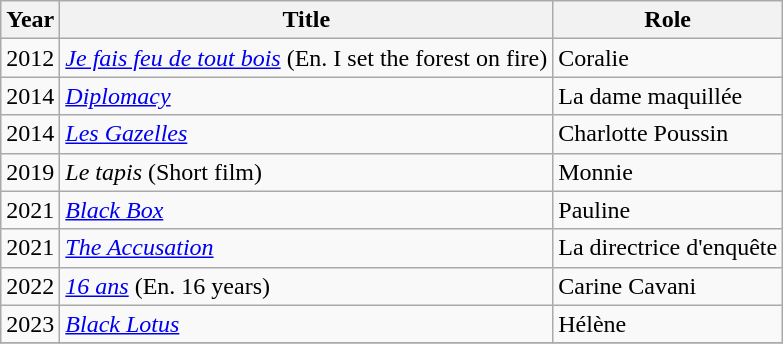<table class="wikitable unsortable">
<tr>
<th>Year</th>
<th>Title</th>
<th>Role</th>
</tr>
<tr>
<td>2012</td>
<td><em><a href='#'>Je fais feu de tout bois</a></em> (En. I set the forest on fire)</td>
<td>Coralie</td>
</tr>
<tr>
<td>2014</td>
<td><em><a href='#'>Diplomacy</a></em></td>
<td>La dame maquillée</td>
</tr>
<tr>
<td>2014</td>
<td><em><a href='#'>Les Gazelles</a></em></td>
<td>Charlotte Poussin</td>
</tr>
<tr>
<td>2019</td>
<td><em>Le tapis</em> (Short film)</td>
<td>Monnie</td>
</tr>
<tr>
<td>2021</td>
<td><em><a href='#'>Black Box</a></em></td>
<td>Pauline </td>
</tr>
<tr>
<td>2021</td>
<td><em><a href='#'>The Accusation</a></em></td>
<td>La directrice d'enquête </td>
</tr>
<tr>
<td>2022</td>
<td><em><a href='#'>16 ans</a></em> (En. 16 years)</td>
<td>Carine Cavani</td>
</tr>
<tr>
<td>2023</td>
<td><em><a href='#'>Black Lotus</a></em></td>
<td>Hélène</td>
</tr>
<tr>
</tr>
</table>
